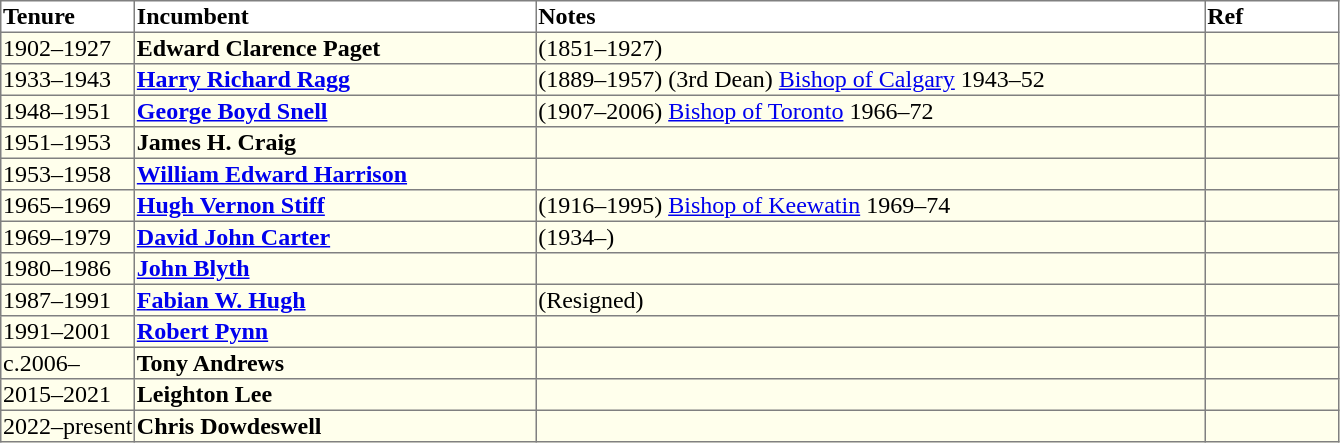<table border=1 style="border-collapse: collapse">
<tr align=left>
<th width="10%">Tenure</th>
<th width="30%">Incumbent</th>
<th width="50%">Notes</th>
<th citation = "10%">Ref</th>
</tr>
<tr valign=top bgcolor="#ffffec">
<td>1902–1927</td>
<td><strong>Edward Clarence Paget</strong></td>
<td>(1851–1927)</td>
<td></td>
</tr>
<tr valign=top bgcolor="#ffffec">
<td>1933–1943</td>
<td><strong><a href='#'>Harry Richard Ragg</a></strong></td>
<td>(1889–1957) (3rd Dean)  <a href='#'>Bishop of Calgary</a> 1943–52</td>
<td></td>
</tr>
<tr valign=top bgcolor="#ffffec">
<td>1948–1951</td>
<td><strong><a href='#'>George Boyd Snell</a></strong></td>
<td>(1907–2006) <a href='#'>Bishop of Toronto</a> 1966–72</td>
<td></td>
</tr>
<tr valign=top bgcolor="#ffffec">
<td>1951–1953</td>
<td><strong>James H. Craig</strong></td>
<td></td>
<td></td>
</tr>
<tr valign=top bgcolor="#ffffec">
<td>1953–1958</td>
<td><strong><a href='#'>William Edward Harrison</a></strong></td>
<td></td>
<td></td>
</tr>
<tr valign=top bgcolor="#ffffec">
<td>1965–1969</td>
<td><strong><a href='#'>Hugh Vernon Stiff</a></strong></td>
<td>(1916–1995) <a href='#'>Bishop of Keewatin</a> 1969–74</td>
<td></td>
</tr>
<tr valign=top bgcolor="#ffffec">
<td>1969–1979</td>
<td><strong><a href='#'>David John Carter</a></strong></td>
<td>(1934–)</td>
<td></td>
</tr>
<tr valign=top bgcolor="#ffffec">
<td>1980–1986</td>
<td><strong><a href='#'>John Blyth</a></strong></td>
<td></td>
<td></td>
</tr>
<tr valign=top bgcolor="#ffffec">
<td>1987–1991</td>
<td><strong><a href='#'>Fabian W. Hugh</a></strong></td>
<td>(Resigned)</td>
<td></td>
</tr>
<tr valign=top bgcolor="#ffffec">
<td>1991–2001</td>
<td><strong><a href='#'>Robert Pynn</a></strong></td>
<td></td>
<td></td>
</tr>
<tr valign=top bgcolor="#ffffec">
<td>c.2006–</td>
<td><strong>Tony Andrews</strong></td>
<td></td>
<td></td>
</tr>
<tr valign=top bgcolor="#ffffec">
<td>2015–2021</td>
<td><strong>Leighton Lee</strong></td>
<td></td>
<td></td>
</tr>
<tr valign=top bgcolor="#ffffec">
<td>2022–present</td>
<td><strong>Chris Dowdeswell</strong></td>
<td></td>
<td></td>
</tr>
</table>
